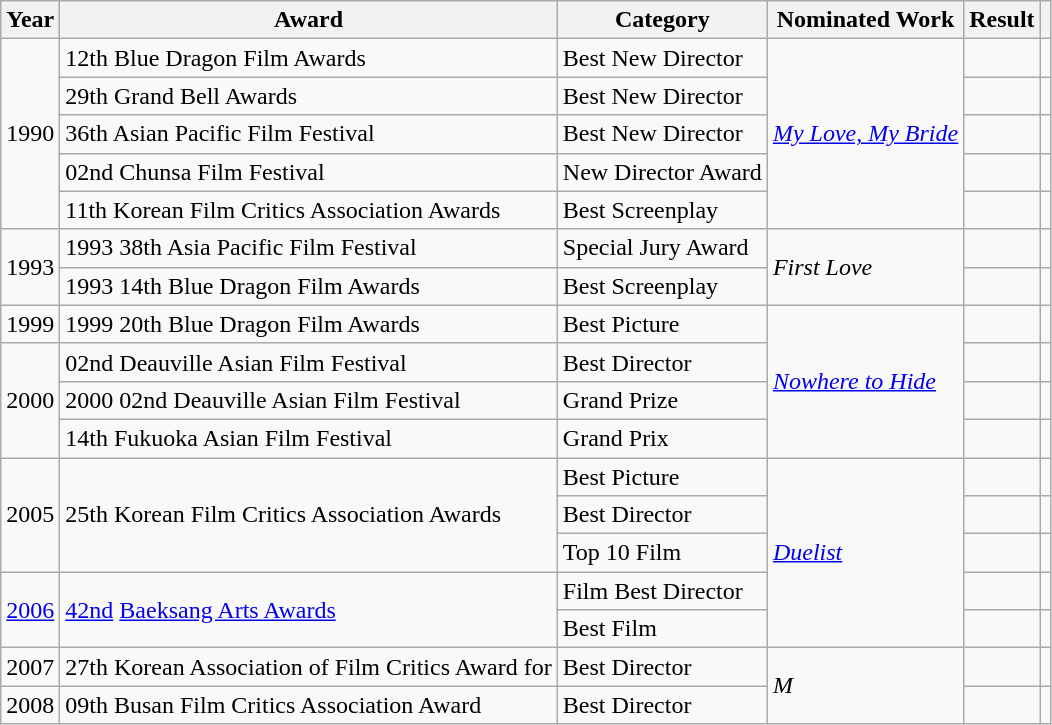<table class="wikitable plainrowheaders sortable">
<tr>
<th>Year</th>
<th>Award</th>
<th>Category</th>
<th>Nominated Work</th>
<th>Result</th>
<th class="unsortable"></th>
</tr>
<tr>
<td rowspan="5">1990</td>
<td>12th Blue Dragon Film Awards</td>
<td>Best New Director</td>
<td rowspan="5"><a href='#'><em>My Love, My Bride</em></a></td>
<td></td>
<td></td>
</tr>
<tr>
<td>29th Grand Bell Awards</td>
<td>Best New Director</td>
<td></td>
<td></td>
</tr>
<tr>
<td>36th Asian Pacific Film Festival</td>
<td>Best New Director</td>
<td></td>
<td></td>
</tr>
<tr>
<td>02nd Chunsa Film Festival</td>
<td>New Director Award</td>
<td></td>
<td></td>
</tr>
<tr>
<td>11th Korean Film Critics Association Awards</td>
<td>Best Screenplay</td>
<td></td>
<td></td>
</tr>
<tr>
<td rowspan="2">1993</td>
<td>1993 38th Asia Pacific Film Festival</td>
<td>Special Jury Award</td>
<td rowspan="2"><em>First Love</em></td>
<td></td>
<td></td>
</tr>
<tr>
<td>1993 14th Blue Dragon Film Awards</td>
<td>Best Screenplay</td>
<td></td>
<td></td>
</tr>
<tr>
<td>1999</td>
<td>1999 20th Blue Dragon Film Awards</td>
<td>Best Picture</td>
<td rowspan="4"><em><a href='#'>Nowhere to Hide</a></em></td>
<td></td>
<td></td>
</tr>
<tr>
<td rowspan="3">2000</td>
<td>02nd Deauville Asian Film Festival</td>
<td>Best Director</td>
<td></td>
<td></td>
</tr>
<tr>
<td>2000 02nd Deauville Asian Film Festival</td>
<td>Grand Prize</td>
<td></td>
<td></td>
</tr>
<tr>
<td>14th Fukuoka Asian Film Festival</td>
<td>Grand Prix</td>
<td></td>
<td></td>
</tr>
<tr>
<td rowspan="3">2005</td>
<td rowspan="3">25th Korean Film Critics Association Awards</td>
<td>Best Picture</td>
<td rowspan="5"><a href='#'><em>Duelist</em></a></td>
<td></td>
<td></td>
</tr>
<tr>
<td>Best Director</td>
<td></td>
<td></td>
</tr>
<tr>
<td>Top 10 Film</td>
<td></td>
<td></td>
</tr>
<tr>
<td rowspan="2"><a href='#'>2006</a></td>
<td rowspan="2"><a href='#'>42nd</a> <a href='#'>Baeksang Arts Awards</a></td>
<td>Film Best Director</td>
<td></td>
<td></td>
</tr>
<tr>
<td>Best Film</td>
<td></td>
<td></td>
</tr>
<tr>
<td>2007</td>
<td>27th Korean Association of Film Critics Award for</td>
<td>Best Director</td>
<td rowspan="2"><em>M</em></td>
<td></td>
<td></td>
</tr>
<tr>
<td>2008</td>
<td>09th Busan Film Critics Association Award</td>
<td>Best Director</td>
<td></td>
<td></td>
</tr>
</table>
